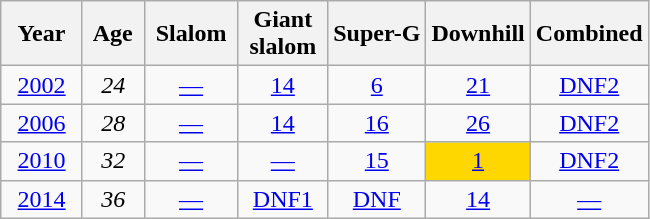<table class=wikitable style="text-align:center">
<tr>
<th>  Year  </th>
<th> Age </th>
<th> Slalom </th>
<th>Giant<br> slalom </th>
<th>Super-G</th>
<th>Downhill</th>
<th>Combined</th>
</tr>
<tr>
<td><a href='#'>2002</a></td>
<td><em>24</em></td>
<td><a href='#'>—</a></td>
<td><a href='#'>14</a></td>
<td><a href='#'>6</a></td>
<td><a href='#'>21</a></td>
<td><a href='#'>DNF2</a></td>
</tr>
<tr>
<td><a href='#'>2006</a></td>
<td><em>28</em></td>
<td><a href='#'>—</a></td>
<td><a href='#'>14</a></td>
<td><a href='#'>16</a></td>
<td><a href='#'>26</a></td>
<td><a href='#'>DNF2</a></td>
</tr>
<tr>
<td><a href='#'>2010</a></td>
<td><em>32</em></td>
<td><a href='#'>—</a></td>
<td><a href='#'>—</a></td>
<td><a href='#'>15</a></td>
<td style="background:gold;"><a href='#'>1</a></td>
<td><a href='#'>DNF2</a></td>
</tr>
<tr>
<td><a href='#'>2014</a></td>
<td><em>36</em></td>
<td><a href='#'>—</a></td>
<td><a href='#'>DNF1</a></td>
<td><a href='#'>DNF</a></td>
<td><a href='#'>14</a></td>
<td><a href='#'>—</a></td>
</tr>
</table>
